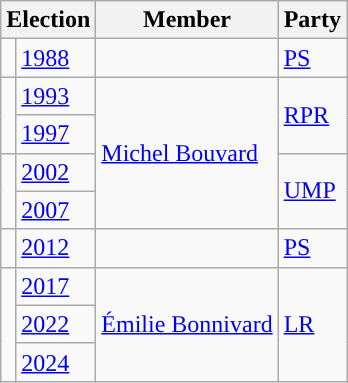<table class="wikitable">
<tr>
<th colspan=2>Election</th>
<th>Member</th>
<th>Party</th>
</tr>
<tr>
<td style="background-color: "></td>
<td><a href='#'>1988</a></td>
<td></td>
<td><a href='#'>PS</a></td>
</tr>
<tr>
<td rowspan="2" style="background-color: "></td>
<td><a href='#'>1993</a></td>
<td rowspan="4"><a href='#'>Michel Bouvard</a></td>
<td rowspan="2"><a href='#'>RPR</a></td>
</tr>
<tr>
<td><a href='#'>1997</a></td>
</tr>
<tr>
<td rowspan="2" style="background-color: "></td>
<td><a href='#'>2002</a></td>
<td rowspan="2"><a href='#'>UMP</a></td>
</tr>
<tr>
<td><a href='#'>2007</a></td>
</tr>
<tr>
<td style="background-color: "></td>
<td><a href='#'>2012</a></td>
<td></td>
<td><a href='#'>PS</a></td>
</tr>
<tr>
<td rowspan="3" style="background-color: "></td>
<td><a href='#'>2017</a></td>
<td rowspan="3"><a href='#'>Émilie Bonnivard</a></td>
<td rowspan="3"><a href='#'>LR</a></td>
</tr>
<tr>
<td><a href='#'>2022</a></td>
</tr>
<tr>
<td><a href='#'>2024</a></td>
</tr>
</table>
